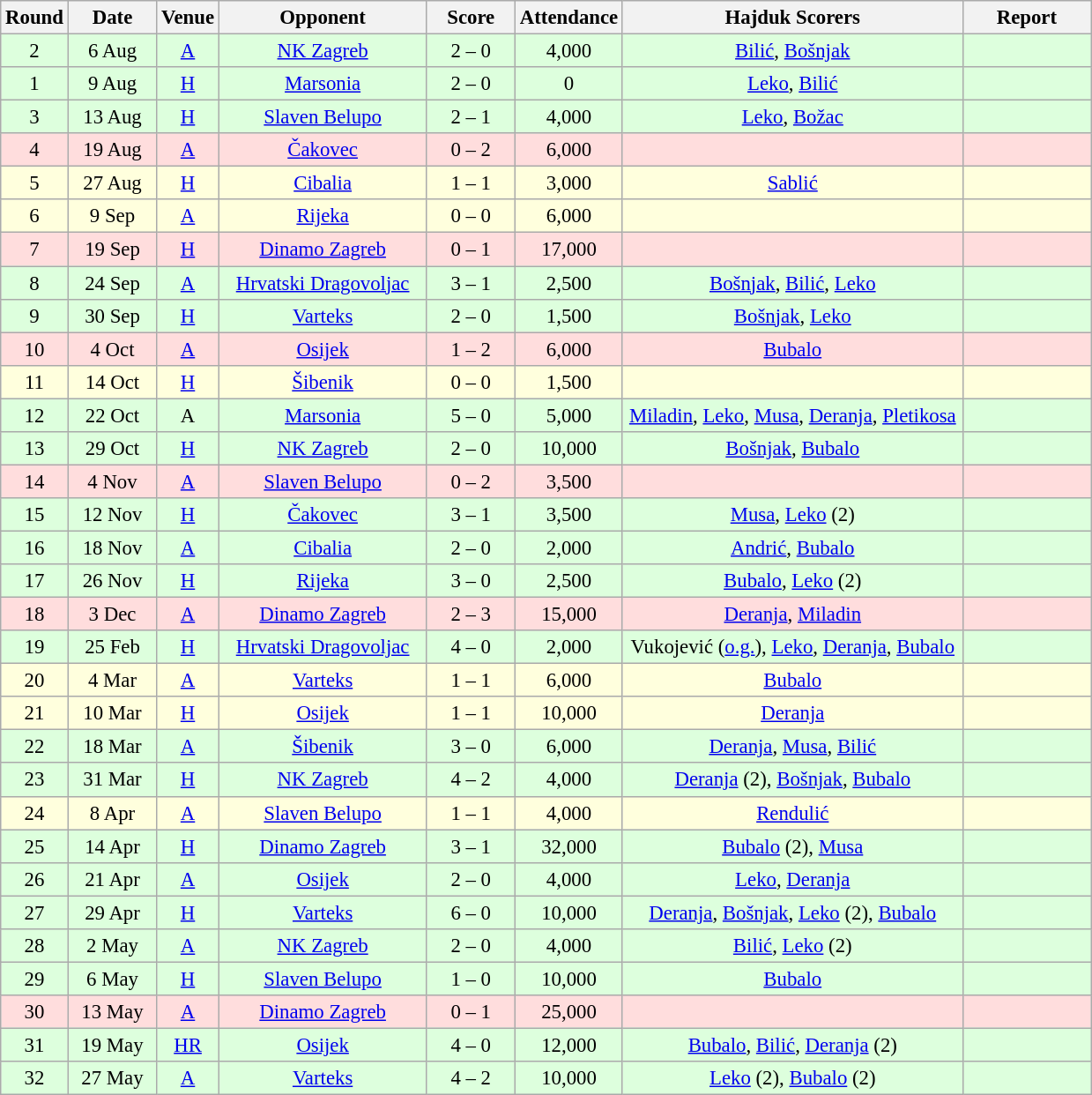<table class="wikitable sortable" style="text-align: center; font-size:95%;">
<tr>
<th width="30">Round</th>
<th width="60">Date</th>
<th width="20">Venue</th>
<th width="150">Opponent</th>
<th width="60">Score</th>
<th width="40">Attendance</th>
<th width="250">Hajduk Scorers</th>
<th width="90" class="unsortable">Report</th>
</tr>
<tr bgcolor="#ddffdd">
<td>2</td>
<td>6 Aug</td>
<td><a href='#'>A</a></td>
<td><a href='#'>NK Zagreb</a></td>
<td>2 – 0</td>
<td>4,000</td>
<td><a href='#'>Bilić</a>, <a href='#'>Bošnjak</a></td>
<td></td>
</tr>
<tr bgcolor="#ddffdd">
<td>1</td>
<td>9 Aug</td>
<td><a href='#'>H</a></td>
<td><a href='#'>Marsonia</a></td>
<td>2 – 0</td>
<td>0</td>
<td><a href='#'>Leko</a>, <a href='#'>Bilić</a></td>
<td></td>
</tr>
<tr bgcolor="#ddffdd">
<td>3</td>
<td>13 Aug</td>
<td><a href='#'>H</a></td>
<td><a href='#'>Slaven Belupo</a></td>
<td>2 – 1</td>
<td>4,000</td>
<td><a href='#'>Leko</a>, <a href='#'>Božac</a></td>
<td></td>
</tr>
<tr bgcolor="#ffdddd">
<td>4</td>
<td>19 Aug</td>
<td><a href='#'>A</a></td>
<td><a href='#'>Čakovec</a></td>
<td>0 – 2</td>
<td>6,000</td>
<td></td>
<td></td>
</tr>
<tr bgcolor="#ffffdd">
<td>5</td>
<td>27 Aug</td>
<td><a href='#'>H</a></td>
<td><a href='#'>Cibalia</a></td>
<td>1 – 1</td>
<td>3,000</td>
<td><a href='#'>Sablić</a></td>
<td></td>
</tr>
<tr bgcolor="#ffffdd">
<td>6</td>
<td>9 Sep</td>
<td><a href='#'>A</a></td>
<td><a href='#'>Rijeka</a></td>
<td>0 – 0</td>
<td>6,000</td>
<td></td>
<td></td>
</tr>
<tr bgcolor="#ffdddd">
<td>7</td>
<td>19 Sep</td>
<td><a href='#'>H</a></td>
<td><a href='#'>Dinamo Zagreb</a></td>
<td>0 – 1</td>
<td>17,000</td>
<td></td>
<td></td>
</tr>
<tr bgcolor="#ddffdd">
<td>8</td>
<td>24 Sep</td>
<td><a href='#'>A</a></td>
<td><a href='#'>Hrvatski Dragovoljac</a></td>
<td>3 – 1</td>
<td>2,500</td>
<td><a href='#'>Bošnjak</a>, <a href='#'>Bilić</a>, <a href='#'>Leko</a></td>
<td></td>
</tr>
<tr bgcolor="#ddffdd">
<td>9</td>
<td>30 Sep</td>
<td><a href='#'>H</a></td>
<td><a href='#'>Varteks</a></td>
<td>2 – 0</td>
<td>1,500</td>
<td><a href='#'>Bošnjak</a>, <a href='#'>Leko</a></td>
<td></td>
</tr>
<tr bgcolor="#ffdddd">
<td>10</td>
<td>4 Oct</td>
<td><a href='#'>A</a></td>
<td><a href='#'>Osijek</a></td>
<td>1 – 2</td>
<td>6,000</td>
<td><a href='#'>Bubalo</a></td>
<td></td>
</tr>
<tr bgcolor="#ffffdd">
<td>11</td>
<td>14 Oct</td>
<td><a href='#'>H</a></td>
<td><a href='#'>Šibenik</a></td>
<td>0 – 0</td>
<td>1,500</td>
<td></td>
<td></td>
</tr>
<tr bgcolor="#ddffdd">
<td>12</td>
<td>22 Oct</td>
<td>A</td>
<td><a href='#'>Marsonia</a></td>
<td>5 – 0</td>
<td>5,000</td>
<td><a href='#'>Miladin</a>, <a href='#'>Leko</a>, <a href='#'>Musa</a>, <a href='#'>Deranja</a>, <a href='#'>Pletikosa</a></td>
<td></td>
</tr>
<tr bgcolor="#ddffdd">
<td>13</td>
<td>29 Oct</td>
<td><a href='#'>H</a></td>
<td><a href='#'>NK Zagreb</a></td>
<td>2 – 0</td>
<td>10,000</td>
<td><a href='#'>Bošnjak</a>, <a href='#'>Bubalo</a></td>
<td></td>
</tr>
<tr bgcolor="#ffdddd">
<td>14</td>
<td>4 Nov</td>
<td><a href='#'>A</a></td>
<td><a href='#'>Slaven Belupo</a></td>
<td>0 – 2</td>
<td>3,500</td>
<td></td>
<td></td>
</tr>
<tr bgcolor="#ddffdd">
<td>15</td>
<td>12 Nov</td>
<td><a href='#'>H</a></td>
<td><a href='#'>Čakovec</a></td>
<td>3 – 1</td>
<td>3,500</td>
<td><a href='#'>Musa</a>, <a href='#'>Leko</a> (2)</td>
<td></td>
</tr>
<tr bgcolor="#ddffdd">
<td>16</td>
<td>18 Nov</td>
<td><a href='#'>A</a></td>
<td><a href='#'>Cibalia</a></td>
<td>2 – 0</td>
<td>2,000</td>
<td><a href='#'>Andrić</a>, <a href='#'>Bubalo</a></td>
<td></td>
</tr>
<tr bgcolor="#ddffdd">
<td>17</td>
<td>26 Nov</td>
<td><a href='#'>H</a></td>
<td><a href='#'>Rijeka</a></td>
<td>3 – 0</td>
<td>2,500</td>
<td><a href='#'>Bubalo</a>, <a href='#'>Leko</a> (2)</td>
<td></td>
</tr>
<tr bgcolor="#ffdddd">
<td>18</td>
<td>3 Dec</td>
<td><a href='#'>A</a></td>
<td><a href='#'>Dinamo Zagreb</a></td>
<td>2 – 3</td>
<td>15,000</td>
<td><a href='#'>Deranja</a>, <a href='#'>Miladin</a></td>
<td></td>
</tr>
<tr bgcolor="#ddffdd">
<td>19</td>
<td>25 Feb</td>
<td><a href='#'>H</a></td>
<td><a href='#'>Hrvatski Dragovoljac</a></td>
<td>4 – 0</td>
<td>2,000</td>
<td>Vukojević (<a href='#'>o.g.</a>), <a href='#'>Leko</a>, <a href='#'>Deranja</a>, <a href='#'>Bubalo</a></td>
<td></td>
</tr>
<tr bgcolor="#ffffdd">
<td>20</td>
<td>4 Mar</td>
<td><a href='#'>A</a></td>
<td><a href='#'>Varteks</a></td>
<td>1 – 1</td>
<td>6,000</td>
<td><a href='#'>Bubalo</a></td>
<td></td>
</tr>
<tr bgcolor="#ffffdd">
<td>21</td>
<td>10 Mar</td>
<td><a href='#'>H</a></td>
<td><a href='#'>Osijek</a></td>
<td>1 – 1</td>
<td>10,000</td>
<td><a href='#'>Deranja</a></td>
<td></td>
</tr>
<tr bgcolor="#ddffdd">
<td>22</td>
<td>18 Mar</td>
<td><a href='#'>A</a></td>
<td><a href='#'>Šibenik</a></td>
<td>3 – 0</td>
<td>6,000</td>
<td><a href='#'>Deranja</a>, <a href='#'>Musa</a>, <a href='#'>Bilić</a></td>
<td></td>
</tr>
<tr bgcolor="#ddffdd">
<td>23</td>
<td>31 Mar</td>
<td><a href='#'>H</a></td>
<td><a href='#'>NK Zagreb</a></td>
<td>4 – 2</td>
<td>4,000</td>
<td><a href='#'>Deranja</a> (2), <a href='#'>Bošnjak</a>, <a href='#'>Bubalo</a></td>
<td></td>
</tr>
<tr bgcolor="#ffffdd">
<td>24</td>
<td>8 Apr</td>
<td><a href='#'>A</a></td>
<td><a href='#'>Slaven Belupo</a></td>
<td>1 – 1</td>
<td>4,000</td>
<td><a href='#'>Rendulić</a></td>
<td></td>
</tr>
<tr bgcolor="#ddffdd">
<td>25</td>
<td>14 Apr</td>
<td><a href='#'>H</a></td>
<td><a href='#'>Dinamo Zagreb</a></td>
<td>3 – 1</td>
<td>32,000</td>
<td><a href='#'>Bubalo</a> (2), <a href='#'>Musa</a></td>
<td></td>
</tr>
<tr bgcolor="#ddffdd">
<td>26</td>
<td>21 Apr</td>
<td><a href='#'>A</a></td>
<td><a href='#'>Osijek</a></td>
<td>2 – 0</td>
<td>4,000</td>
<td><a href='#'>Leko</a>, <a href='#'>Deranja</a></td>
<td></td>
</tr>
<tr bgcolor="#ddffdd">
<td>27</td>
<td>29 Apr</td>
<td><a href='#'>H</a></td>
<td><a href='#'>Varteks</a></td>
<td>6 – 0</td>
<td>10,000</td>
<td><a href='#'>Deranja</a>, <a href='#'>Bošnjak</a>, <a href='#'>Leko</a> (2), <a href='#'>Bubalo</a></td>
<td></td>
</tr>
<tr bgcolor="#ddffdd">
<td>28</td>
<td>2 May</td>
<td><a href='#'>A</a></td>
<td><a href='#'>NK Zagreb</a></td>
<td>2 – 0</td>
<td>4,000</td>
<td><a href='#'>Bilić</a>, <a href='#'>Leko</a> (2)</td>
<td></td>
</tr>
<tr bgcolor="#ddffdd">
<td>29</td>
<td>6 May</td>
<td><a href='#'>H</a></td>
<td><a href='#'>Slaven Belupo</a></td>
<td>1 – 0</td>
<td>10,000</td>
<td><a href='#'>Bubalo</a></td>
<td></td>
</tr>
<tr bgcolor="#ffdddd">
<td>30</td>
<td>13 May</td>
<td><a href='#'>A</a></td>
<td><a href='#'>Dinamo Zagreb</a></td>
<td>0 – 1</td>
<td>25,000</td>
<td></td>
<td></td>
</tr>
<tr bgcolor="#ddffdd">
<td>31</td>
<td>19 May</td>
<td><a href='#'>HR</a></td>
<td><a href='#'>Osijek</a></td>
<td>4 – 0</td>
<td>12,000</td>
<td><a href='#'>Bubalo</a>, <a href='#'>Bilić</a>,  <a href='#'>Deranja</a> (2)</td>
<td></td>
</tr>
<tr bgcolor="#ddffdd">
<td>32</td>
<td>27 May</td>
<td><a href='#'>A</a></td>
<td><a href='#'>Varteks</a></td>
<td>4 – 2</td>
<td>10,000</td>
<td><a href='#'>Leko</a> (2), <a href='#'>Bubalo</a> (2)</td>
<td></td>
</tr>
</table>
